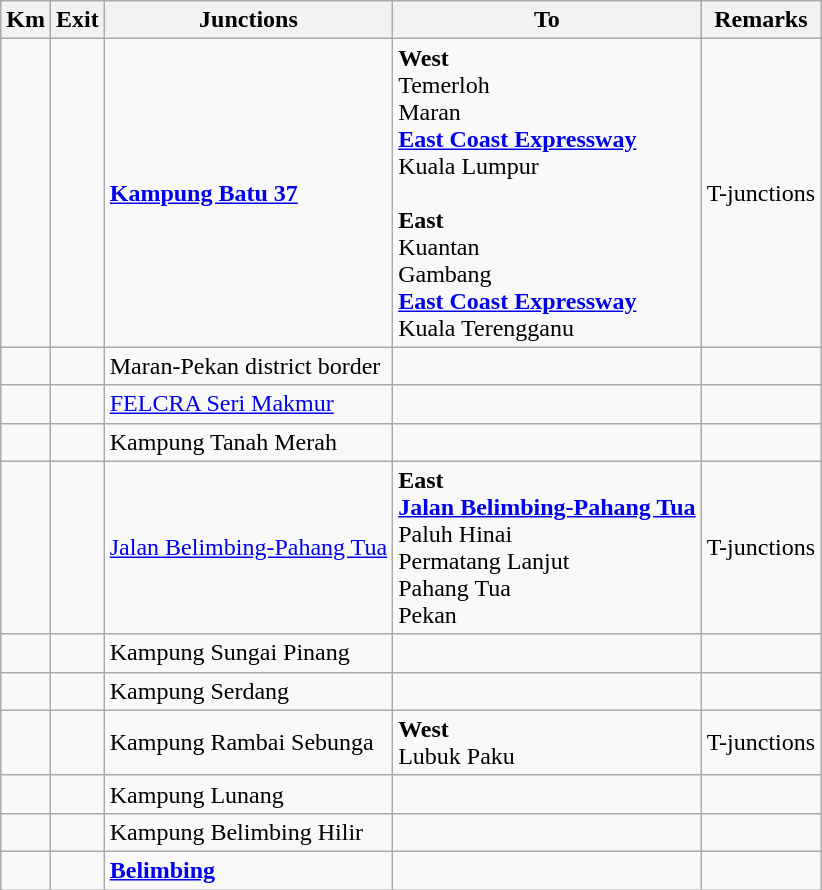<table class="wikitable">
<tr>
<th>Km</th>
<th>Exit</th>
<th>Junctions</th>
<th>To</th>
<th>Remarks</th>
</tr>
<tr>
<td></td>
<td></td>
<td><strong><a href='#'>Kampung Batu 37</a></strong></td>
<td><strong>West</strong><br> Temerloh<br> Maran<br> <strong><a href='#'>East Coast Expressway</a></strong><br>Kuala Lumpur<br><br><strong>East</strong><br> Kuantan<br> Gambang<br> <strong><a href='#'>East Coast Expressway</a></strong><br>Kuala Terengganu</td>
<td>T-junctions</td>
</tr>
<tr>
<td></td>
<td></td>
<td>Maran-Pekan district border</td>
<td></td>
<td></td>
</tr>
<tr>
<td></td>
<td></td>
<td><a href='#'>FELCRA Seri Makmur</a></td>
<td></td>
<td></td>
</tr>
<tr>
<td></td>
<td></td>
<td>Kampung Tanah Merah</td>
<td></td>
<td></td>
</tr>
<tr>
<td></td>
<td></td>
<td><a href='#'>Jalan Belimbing-Pahang Tua</a></td>
<td><strong>East</strong><br> <strong><a href='#'>Jalan Belimbing-Pahang Tua</a></strong><br>Paluh Hinai<br>Permatang Lanjut<br>Pahang Tua<br>Pekan</td>
<td>T-junctions</td>
</tr>
<tr>
<td></td>
<td></td>
<td>Kampung Sungai Pinang</td>
<td></td>
<td></td>
</tr>
<tr>
<td></td>
<td></td>
<td>Kampung Serdang</td>
<td></td>
<td></td>
</tr>
<tr>
<td></td>
<td></td>
<td>Kampung Rambai Sebunga</td>
<td><strong>West</strong><br>Lubuk Paku</td>
<td>T-junctions</td>
</tr>
<tr>
<td></td>
<td></td>
<td>Kampung Lunang</td>
<td></td>
</tr>
<tr>
<td></td>
<td></td>
<td>Kampung Belimbing Hilir</td>
<td></td>
<td></td>
</tr>
<tr>
<td></td>
<td></td>
<td><strong><a href='#'>Belimbing</a></strong></td>
<td></td>
<td></td>
</tr>
</table>
